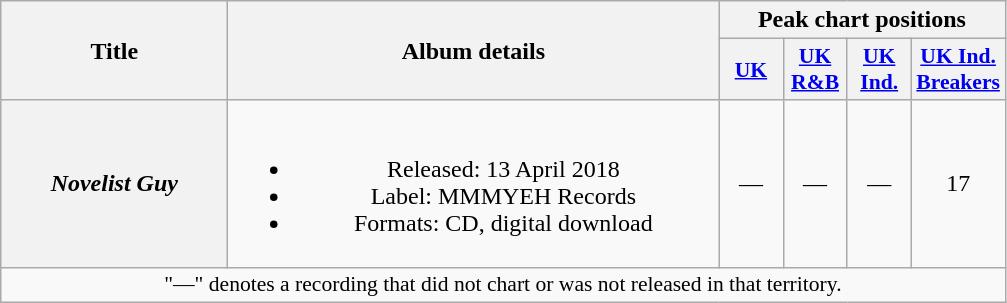<table class="wikitable plainrowheaders" style="text-align:center;">
<tr>
<th scope="col" rowspan="2" style="width:9em;">Title</th>
<th scope="col" rowspan="2" style="width:20em;">Album details</th>
<th scope="col" colspan="4">Peak chart positions</th>
</tr>
<tr>
<th scope="col" style="width:2.5em;font-size:90%;"><a href='#'>UK</a></th>
<th scope="col" style="width:2.5em;font-size:90%;"><a href='#'>UK<br>R&B</a></th>
<th scope="col" style="width:2.5em;font-size:90%;"><a href='#'>UK<br>Ind.</a></th>
<th scope="col" style="width:2.5em;font-size:90%;"><a href='#'>UK Ind. Breakers</a></th>
</tr>
<tr>
<th scope="row"><em>Novelist Guy</em></th>
<td><br><ul><li>Released: 13 April 2018</li><li>Label: MMMYEH Records</li><li>Formats: CD, digital download</li></ul></td>
<td>—</td>
<td>—</td>
<td>—</td>
<td>17</td>
</tr>
<tr>
<td colspan="15" style="font-size:90%">"—" denotes a recording that did not chart or was not released in that territory.</td>
</tr>
</table>
